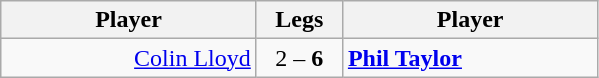<table class=wikitable style="text-align:center">
<tr>
<th width=163>Player</th>
<th width=50>Legs</th>
<th width=163>Player</th>
</tr>
<tr align=left>
<td align=right><a href='#'>Colin Lloyd</a> </td>
<td align=center>2 – <strong>6</strong></td>
<td> <strong><a href='#'>Phil Taylor</a></strong></td>
</tr>
</table>
